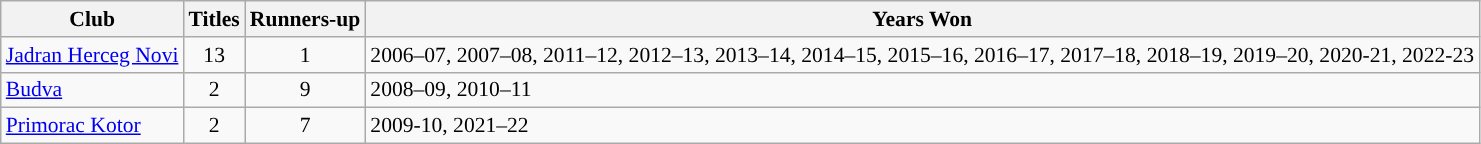<table class="wikitable" style="font-size:90%">
<tr>
<th>Club</th>
<th>Titles</th>
<th>Runners-up</th>
<th>Years Won</th>
</tr>
<tr>
<td><a href='#'>Jadran Herceg Novi</a></td>
<td align="center">13</td>
<td align="center">1</td>
<td>2006–07, 2007–08, 2011–12, 2012–13, 2013–14, 2014–15, 2015–16, 2016–17, 2017–18, 2018–19, 2019–20, 2020-21, 2022-23</td>
</tr>
<tr>
<td><a href='#'>Budva</a></td>
<td align="center">2</td>
<td align="center">9</td>
<td>2008–09, 2010–11</td>
</tr>
<tr>
<td><a href='#'>Primorac Kotor</a></td>
<td align="center">2</td>
<td align="center">7</td>
<td>2009-10, 2021–22</td>
</tr>
</table>
